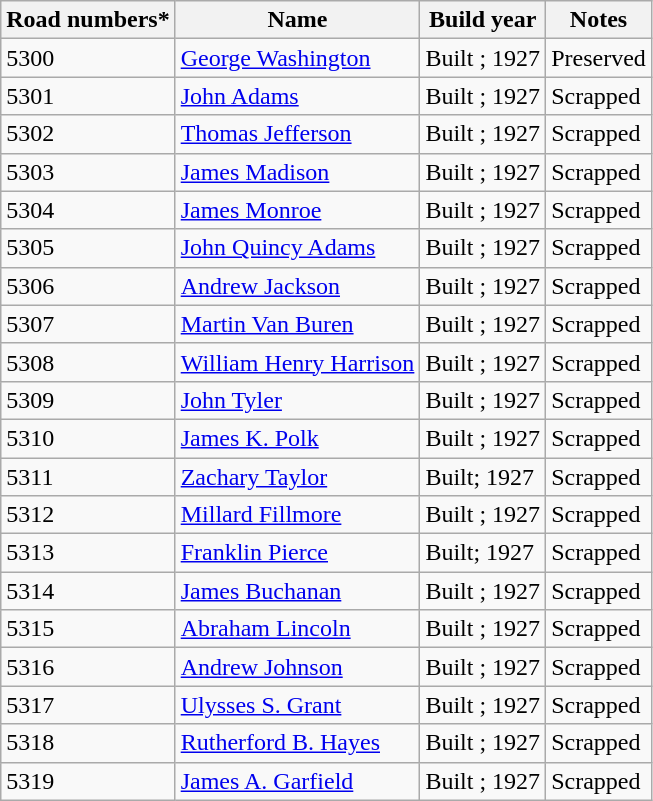<table class="wikitable sortable mw-collapsible">
<tr>
<th>Road numbers*</th>
<th>Name</th>
<th>Build year</th>
<th>Notes</th>
</tr>
<tr>
<td>5300</td>
<td><a href='#'>George Washington</a></td>
<td>Built ; 1927</td>
<td>Preserved</td>
</tr>
<tr>
<td>5301</td>
<td><a href='#'>John Adams</a></td>
<td>Built ; 1927</td>
<td>Scrapped</td>
</tr>
<tr>
<td>5302</td>
<td><a href='#'>Thomas Jefferson</a></td>
<td>Built ; 1927</td>
<td>Scrapped</td>
</tr>
<tr>
<td>5303</td>
<td><a href='#'>James Madison</a></td>
<td>Built ; 1927</td>
<td>Scrapped</td>
</tr>
<tr>
<td>5304</td>
<td><a href='#'>James Monroe</a></td>
<td>Built ; 1927</td>
<td>Scrapped</td>
</tr>
<tr>
<td>5305</td>
<td><a href='#'>John Quincy Adams</a></td>
<td>Built ; 1927</td>
<td>Scrapped</td>
</tr>
<tr>
<td>5306</td>
<td><a href='#'>Andrew Jackson</a></td>
<td>Built ; 1927</td>
<td>Scrapped</td>
</tr>
<tr>
<td>5307</td>
<td><a href='#'>Martin Van Buren</a></td>
<td>Built ; 1927</td>
<td>Scrapped</td>
</tr>
<tr>
<td>5308</td>
<td><a href='#'>William Henry Harrison</a></td>
<td>Built ; 1927</td>
<td>Scrapped</td>
</tr>
<tr>
<td>5309</td>
<td><a href='#'>John Tyler</a></td>
<td>Built ; 1927</td>
<td>Scrapped</td>
</tr>
<tr>
<td>5310</td>
<td><a href='#'>James K. Polk</a></td>
<td>Built ; 1927</td>
<td>Scrapped</td>
</tr>
<tr>
<td>5311</td>
<td><a href='#'>Zachary Taylor</a></td>
<td>Built; 1927</td>
<td>Scrapped</td>
</tr>
<tr>
<td>5312</td>
<td><a href='#'>Millard Fillmore</a></td>
<td>Built ; 1927</td>
<td>Scrapped</td>
</tr>
<tr>
<td>5313</td>
<td><a href='#'>Franklin Pierce</a></td>
<td>Built; 1927</td>
<td>Scrapped</td>
</tr>
<tr>
<td>5314</td>
<td><a href='#'>James Buchanan</a></td>
<td>Built ; 1927</td>
<td>Scrapped</td>
</tr>
<tr>
<td>5315</td>
<td><a href='#'>Abraham Lincoln</a></td>
<td>Built ; 1927</td>
<td>Scrapped</td>
</tr>
<tr>
<td>5316</td>
<td><a href='#'>Andrew Johnson</a></td>
<td>Built ; 1927</td>
<td>Scrapped</td>
</tr>
<tr>
<td>5317</td>
<td><a href='#'>Ulysses S. Grant</a></td>
<td>Built ; 1927</td>
<td>Scrapped</td>
</tr>
<tr>
<td>5318</td>
<td><a href='#'>Rutherford B. Hayes</a></td>
<td>Built ; 1927</td>
<td>Scrapped</td>
</tr>
<tr>
<td>5319</td>
<td><a href='#'>James A. Garfield</a></td>
<td>Built ; 1927</td>
<td>Scrapped</td>
</tr>
</table>
